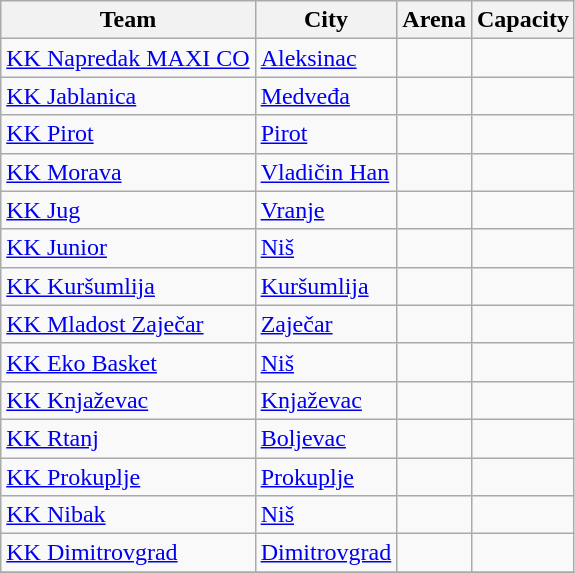<table class="wikitable sortable">
<tr>
<th>Team</th>
<th>City</th>
<th>Arena</th>
<th>Capacity</th>
</tr>
<tr>
<td><a href='#'>KK Napredak MAXI CO</a></td>
<td><a href='#'>Aleksinac</a></td>
<td></td>
<td></td>
</tr>
<tr>
<td><a href='#'>KK Jablanica</a></td>
<td><a href='#'>Medveđa</a></td>
<td></td>
<td></td>
</tr>
<tr>
<td><a href='#'>KK Pirot</a></td>
<td><a href='#'>Pirot</a></td>
<td></td>
<td></td>
</tr>
<tr>
<td><a href='#'>KK Morava</a></td>
<td><a href='#'>Vladičin Han</a></td>
<td></td>
<td></td>
</tr>
<tr>
<td><a href='#'>KK Jug</a></td>
<td><a href='#'>Vranje</a></td>
<td></td>
<td></td>
</tr>
<tr>
<td><a href='#'>KK Junior</a></td>
<td><a href='#'>Niš</a></td>
<td></td>
<td></td>
</tr>
<tr>
<td><a href='#'>KK Kuršumlija</a></td>
<td><a href='#'>Kuršumlija</a></td>
<td></td>
<td></td>
</tr>
<tr>
<td><a href='#'>KK Mladost Zaječar</a></td>
<td><a href='#'>Zaječar</a></td>
<td></td>
<td></td>
</tr>
<tr>
<td><a href='#'>KK Eko Basket</a></td>
<td><a href='#'>Niš</a></td>
<td></td>
<td></td>
</tr>
<tr>
<td><a href='#'>KK Knjaževac</a></td>
<td><a href='#'>Knjaževac</a></td>
<td></td>
<td></td>
</tr>
<tr>
<td><a href='#'>KK Rtanj</a></td>
<td><a href='#'>Boljevac</a></td>
<td></td>
<td></td>
</tr>
<tr>
<td><a href='#'>KK Prokuplje</a></td>
<td><a href='#'>Prokuplje</a></td>
<td></td>
<td></td>
</tr>
<tr>
<td><a href='#'>KK Nibak</a></td>
<td><a href='#'>Niš</a></td>
<td></td>
<td></td>
</tr>
<tr>
<td><a href='#'>KK Dimitrovgrad</a></td>
<td><a href='#'>Dimitrovgrad</a></td>
<td></td>
<td></td>
</tr>
<tr>
</tr>
</table>
